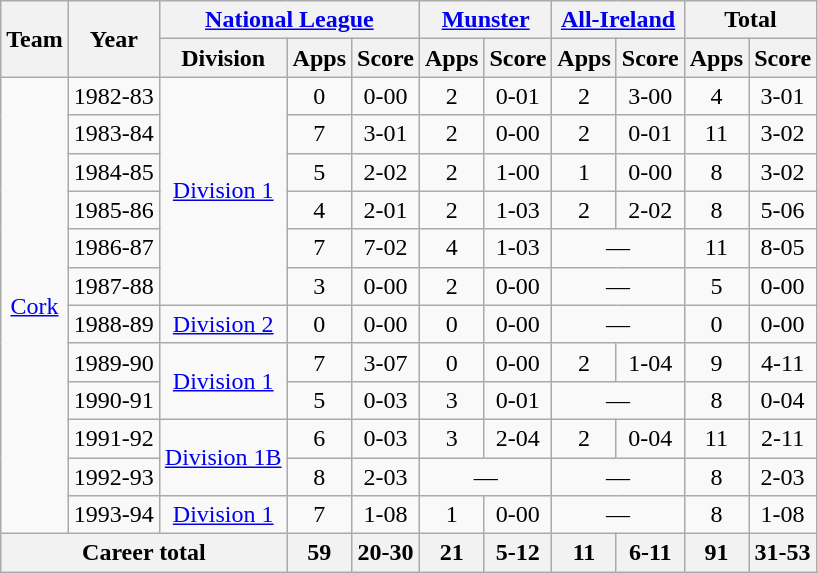<table class="wikitable" style="text-align:center">
<tr>
<th rowspan="2">Team</th>
<th rowspan="2">Year</th>
<th colspan="3"><a href='#'>National League</a></th>
<th colspan="2"><a href='#'>Munster</a></th>
<th colspan="2"><a href='#'>All-Ireland</a></th>
<th colspan="2">Total</th>
</tr>
<tr>
<th>Division</th>
<th>Apps</th>
<th>Score</th>
<th>Apps</th>
<th>Score</th>
<th>Apps</th>
<th>Score</th>
<th>Apps</th>
<th>Score</th>
</tr>
<tr>
<td rowspan="12"><a href='#'>Cork</a></td>
<td>1982-83</td>
<td rowspan="6"><a href='#'>Division 1</a></td>
<td>0</td>
<td>0-00</td>
<td>2</td>
<td>0-01</td>
<td>2</td>
<td>3-00</td>
<td>4</td>
<td>3-01</td>
</tr>
<tr>
<td>1983-84</td>
<td>7</td>
<td>3-01</td>
<td>2</td>
<td>0-00</td>
<td>2</td>
<td>0-01</td>
<td>11</td>
<td>3-02</td>
</tr>
<tr>
<td>1984-85</td>
<td>5</td>
<td>2-02</td>
<td>2</td>
<td>1-00</td>
<td>1</td>
<td>0-00</td>
<td>8</td>
<td>3-02</td>
</tr>
<tr>
<td>1985-86</td>
<td>4</td>
<td>2-01</td>
<td>2</td>
<td>1-03</td>
<td>2</td>
<td>2-02</td>
<td>8</td>
<td>5-06</td>
</tr>
<tr>
<td>1986-87</td>
<td>7</td>
<td>7-02</td>
<td>4</td>
<td>1-03</td>
<td colspan=2>—</td>
<td>11</td>
<td>8-05</td>
</tr>
<tr>
<td>1987-88</td>
<td>3</td>
<td>0-00</td>
<td>2</td>
<td>0-00</td>
<td colspan=2>—</td>
<td>5</td>
<td>0-00</td>
</tr>
<tr>
<td>1988-89</td>
<td rowspan="1"><a href='#'>Division 2</a></td>
<td>0</td>
<td>0-00</td>
<td>0</td>
<td>0-00</td>
<td colspan=2>—</td>
<td>0</td>
<td>0-00</td>
</tr>
<tr>
<td>1989-90</td>
<td rowspan="2"><a href='#'>Division 1</a></td>
<td>7</td>
<td>3-07</td>
<td>0</td>
<td>0-00</td>
<td>2</td>
<td>1-04</td>
<td>9</td>
<td>4-11</td>
</tr>
<tr>
<td>1990-91</td>
<td>5</td>
<td>0-03</td>
<td>3</td>
<td>0-01</td>
<td colspan=2>—</td>
<td>8</td>
<td>0-04</td>
</tr>
<tr>
<td>1991-92</td>
<td rowspan="2"><a href='#'>Division 1B</a></td>
<td>6</td>
<td>0-03</td>
<td>3</td>
<td>2-04</td>
<td>2</td>
<td>0-04</td>
<td>11</td>
<td>2-11</td>
</tr>
<tr>
<td>1992-93</td>
<td>8</td>
<td>2-03</td>
<td colspan=2>—</td>
<td colspan=2>—</td>
<td>8</td>
<td>2-03</td>
</tr>
<tr>
<td>1993-94</td>
<td rowspan="1"><a href='#'>Division 1</a></td>
<td>7</td>
<td>1-08</td>
<td>1</td>
<td>0-00</td>
<td colspan=2>—</td>
<td>8</td>
<td>1-08</td>
</tr>
<tr>
<th colspan="3">Career total</th>
<th>59</th>
<th>20-30</th>
<th>21</th>
<th>5-12</th>
<th>11</th>
<th>6-11</th>
<th>91</th>
<th>31-53</th>
</tr>
</table>
